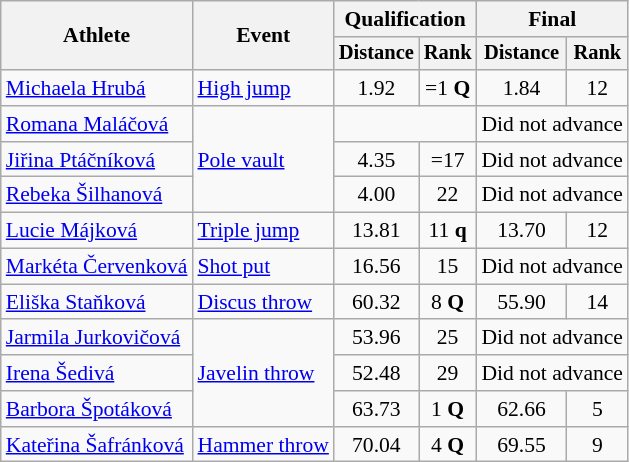<table class="wikitable" style="font-size:90%">
<tr>
<th rowspan=2>Athlete</th>
<th rowspan=2>Event</th>
<th colspan=2>Qualification</th>
<th colspan=2>Final</th>
</tr>
<tr style="font-size:95%">
<th>Distance</th>
<th>Rank</th>
<th>Distance</th>
<th>Rank</th>
</tr>
<tr align=center>
<td align=left><a href='#'>Michaela Hrubá</a></td>
<td style="text-align:left;"><a href='#'>High jump</a></td>
<td>1.92</td>
<td>=1 <strong>Q</strong></td>
<td>1.84</td>
<td>12</td>
</tr>
<tr align=center>
<td align=left><a href='#'>Romana Maláčová</a></td>
<td style="text-align:left;" rowspan=3><a href='#'>Pole vault</a></td>
<td colspan=2></td>
<td colspan=2>Did not advance</td>
</tr>
<tr align=center>
<td align=left><a href='#'>Jiřina Ptáčníková</a></td>
<td>4.35</td>
<td>=17</td>
<td colspan=2>Did not advance</td>
</tr>
<tr align=center>
<td align=left><a href='#'>Rebeka Šilhanová</a></td>
<td>4.00</td>
<td>22</td>
<td colspan=2>Did not advance</td>
</tr>
<tr align=center>
<td align=left><a href='#'>Lucie Májková</a></td>
<td style="text-align:left;"><a href='#'>Triple jump</a></td>
<td>13.81</td>
<td>11 <strong>q</strong></td>
<td>13.70</td>
<td>12</td>
</tr>
<tr align=center>
<td align=left><a href='#'>Markéta Červenková</a></td>
<td style="text-align:left;"><a href='#'>Shot put</a></td>
<td>16.56</td>
<td>15</td>
<td colspan=2>Did not advance</td>
</tr>
<tr align=center>
<td align=left><a href='#'>Eliška Staňková</a></td>
<td style="text-align:left;"><a href='#'>Discus throw</a></td>
<td>60.32</td>
<td>8 <strong>Q</strong></td>
<td>55.90</td>
<td>14</td>
</tr>
<tr align=center>
<td align=left><a href='#'>Jarmila Jurkovičová</a></td>
<td style="text-align:left;" rowspan=3><a href='#'>Javelin throw</a></td>
<td>53.96</td>
<td>25</td>
<td colspan=2>Did not advance</td>
</tr>
<tr align=center>
<td align=left><a href='#'>Irena Šedivá</a></td>
<td>52.48</td>
<td>29</td>
<td colspan=2>Did not advance</td>
</tr>
<tr align=center>
<td align=left><a href='#'>Barbora Špotáková</a></td>
<td>63.73</td>
<td>1 <strong>Q</strong></td>
<td>62.66</td>
<td>5</td>
</tr>
<tr align=center>
<td align=left><a href='#'>Kateřina Šafránková</a></td>
<td style="text-align:left;"><a href='#'>Hammer throw</a></td>
<td>70.04</td>
<td>4 <strong>Q</strong></td>
<td>69.55</td>
<td>9</td>
</tr>
</table>
